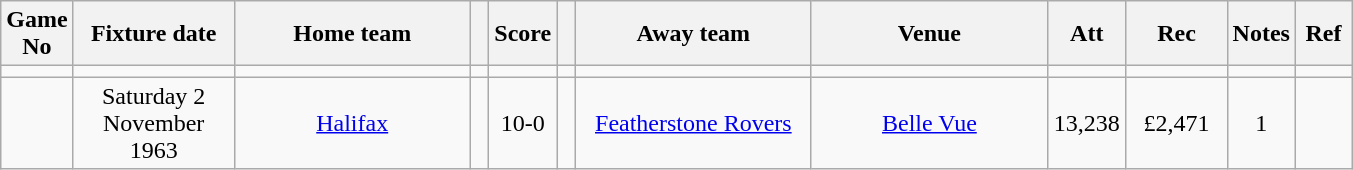<table class="wikitable" style="text-align:center;">
<tr>
<th width=20 abbr="No">Game No</th>
<th width=100 abbr="Date">Fixture date</th>
<th width=150 abbr="Home team">Home team</th>
<th width=5 abbr="space"></th>
<th width=20 abbr="Score">Score</th>
<th width=5 abbr="space"></th>
<th width=150 abbr="Away team">Away team</th>
<th width=150 abbr="Venue">Venue</th>
<th width=45 abbr="Att">Att</th>
<th width=60 abbr="Rec">Rec</th>
<th width=20 abbr="Notes">Notes</th>
<th width=30 abbr="Ref">Ref</th>
</tr>
<tr>
<td></td>
<td></td>
<td></td>
<td></td>
<td></td>
<td></td>
<td></td>
<td></td>
<td></td>
<td></td>
<td></td>
</tr>
<tr>
<td></td>
<td>Saturday 2 November 1963</td>
<td><a href='#'>Halifax</a></td>
<td></td>
<td>10-0</td>
<td></td>
<td><a href='#'>Featherstone Rovers</a></td>
<td><a href='#'>Belle Vue</a></td>
<td>13,238</td>
<td>£2,471</td>
<td>1</td>
<td></td>
</tr>
</table>
